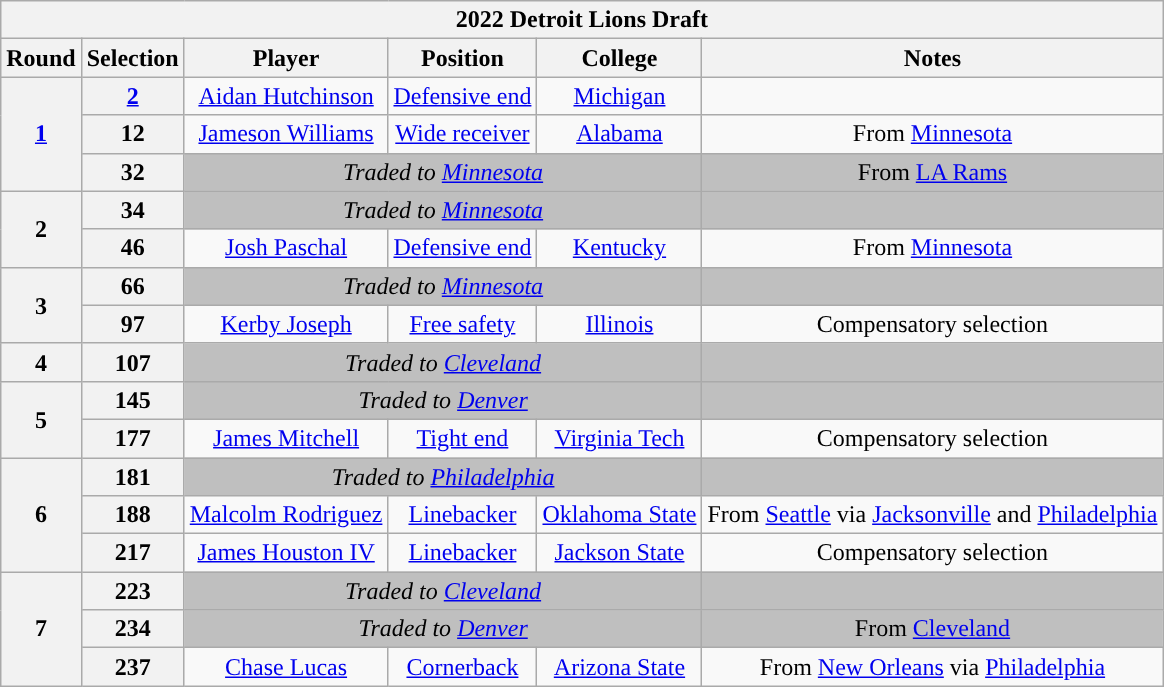<table class="wikitable" style="text-align:center">
<tr>
<th colspan=6>2022 Detroit Lions Draft</th>
</tr>
<tr>
<th>Round</th>
<th>Selection</th>
<th>Player</th>
<th>Position</th>
<th>College</th>
<th>Notes</th>
</tr>
<tr>
<th rowspan=3><a href='#'>1</a></th>
<th><a href='#'>2</a></th>
<td><a href='#'>Aidan Hutchinson</a></td>
<td><a href='#'>Defensive end</a></td>
<td><a href='#'>Michigan</a></td>
<td></td>
</tr>
<tr>
<th>12</th>
<td><a href='#'>Jameson Williams</a></td>
<td><a href='#'>Wide receiver</a></td>
<td><a href='#'>Alabama</a></td>
<td>From <a href='#'>Minnesota</a></td>
</tr>
<tr>
<th>32</th>
<td colspan="3" style="background:#BFBFBF"><em>Traded to <a href='#'>Minnesota</a></em></td>
<td style="background:#BFBFBF">From <a href='#'>LA Rams</a></td>
</tr>
<tr>
<th rowspan="2">2</th>
<th>34</th>
<td colspan="3" style="background:#BFBFBF"><em>Traded to <a href='#'>Minnesota</a></em></td>
<td style="background:#BFBFBF"></td>
</tr>
<tr>
<th>46</th>
<td><a href='#'>Josh Paschal</a></td>
<td><a href='#'>Defensive end</a></td>
<td><a href='#'>Kentucky</a></td>
<td>From <a href='#'>Minnesota</a></td>
</tr>
<tr>
<th rowspan="2">3</th>
<th>66</th>
<td colspan="3" style="background:#BFBFBF"><em>Traded to <a href='#'>Minnesota</a></em></td>
<td style="background:#BFBFBF"></td>
</tr>
<tr>
<th>97</th>
<td><a href='#'>Kerby Joseph</a></td>
<td><a href='#'>Free safety</a></td>
<td><a href='#'>Illinois</a></td>
<td>Compensatory selection</td>
</tr>
<tr>
<th>4</th>
<th>107</th>
<td colspan="3" style="background:#BFBFBF"><em>Traded to <a href='#'>Cleveland</a></em></td>
<td style="background:#BFBFBF"></td>
</tr>
<tr>
<th rowspan="2">5</th>
<th>145</th>
<td colspan="3" style="background:#BFBFBF"><em>Traded to <a href='#'>Denver</a></em></td>
<td style="background:#BFBFBF"></td>
</tr>
<tr>
<th>177</th>
<td><a href='#'>James Mitchell</a></td>
<td><a href='#'>Tight end</a></td>
<td><a href='#'>Virginia Tech</a></td>
<td>Compensatory selection</td>
</tr>
<tr>
<th rowspan=3>6</th>
<th>181</th>
<td colspan="3" style="background:#BFBFBF"><em>Traded to <a href='#'>Philadelphia</a></em></td>
<td style="background:#BFBFBF"></td>
</tr>
<tr>
<th>188</th>
<td><a href='#'>Malcolm Rodriguez</a></td>
<td><a href='#'>Linebacker</a></td>
<td><a href='#'>Oklahoma State</a></td>
<td>From <a href='#'>Seattle</a> via <a href='#'>Jacksonville</a> and <a href='#'>Philadelphia</a></td>
</tr>
<tr>
<th>217</th>
<td><a href='#'>James Houston IV</a></td>
<td><a href='#'>Linebacker</a></td>
<td><a href='#'>Jackson State</a></td>
<td>Compensatory selection</td>
</tr>
<tr>
<th rowspan="3">7</th>
<th>223</th>
<td colspan="3" style="background:#BFBFBF"><em>Traded to <a href='#'>Cleveland</a></em></td>
<td style="background:#BFBFBF"></td>
</tr>
<tr>
<th>234</th>
<td colspan="3" style="background:#BFBFBF"><em>Traded to <a href='#'>Denver</a></em></td>
<td style="background:#BFBFBF">From <a href='#'>Cleveland</a></td>
</tr>
<tr>
<th>237</th>
<td><a href='#'>Chase Lucas</a></td>
<td><a href='#'>Cornerback</a></td>
<td><a href='#'>Arizona State</a></td>
<td>From <a href='#'>New Orleans</a> via <a href='#'>Philadelphia</a></td>
</tr>
</table>
